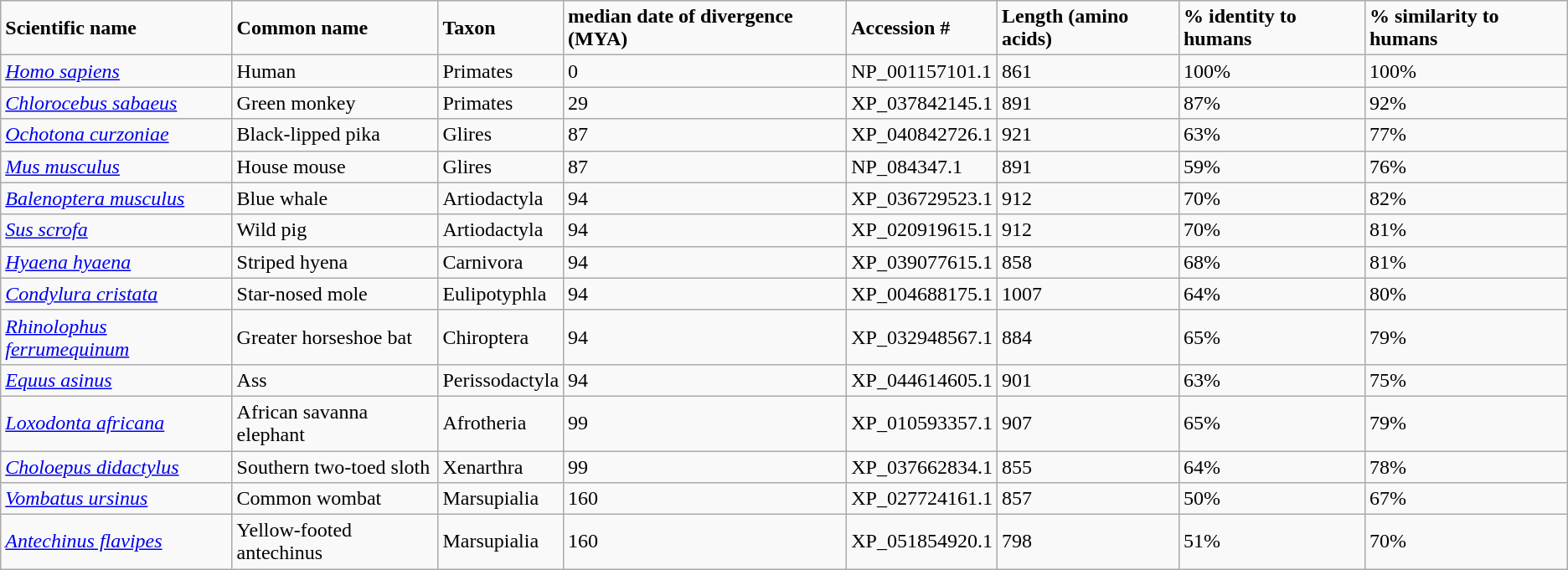<table class="wikitable sortable mw-collapsible mw-collapsed">
<tr>
<td><strong>Scientific name</strong></td>
<td><strong>Common name</strong></td>
<td><strong>Taxon</strong></td>
<td><strong>median date of divergence (MYA)</strong></td>
<td><strong>Accession #</strong></td>
<td><strong>Length (amino acids)</strong></td>
<td><strong>% identity to humans</strong></td>
<td><strong>% similarity to humans</strong></td>
</tr>
<tr>
<td><em><a href='#'>Homo sapiens</a></em></td>
<td>Human</td>
<td>Primates</td>
<td>0</td>
<td>NP_001157101.1</td>
<td>861</td>
<td>100%</td>
<td>100%</td>
</tr>
<tr>
<td><em><a href='#'>Chlorocebus sabaeus</a></em></td>
<td>Green monkey</td>
<td>Primates</td>
<td>29</td>
<td>XP_037842145.1</td>
<td>891</td>
<td>87%</td>
<td>92%</td>
</tr>
<tr>
<td><em><a href='#'>Ochotona curzoniae</a></em></td>
<td>Black-lipped pika</td>
<td>Glires</td>
<td>87</td>
<td>XP_040842726.1</td>
<td>921</td>
<td>63%</td>
<td>77%</td>
</tr>
<tr>
<td><em><a href='#'>Mus musculus</a></em></td>
<td>House mouse</td>
<td>Glires</td>
<td>87</td>
<td>NP_084347.1</td>
<td>891</td>
<td>59%</td>
<td>76%</td>
</tr>
<tr>
<td><em><a href='#'>Balenoptera musculus</a></em></td>
<td>Blue whale</td>
<td>Artiodactyla</td>
<td>94</td>
<td>XP_036729523.1</td>
<td>912</td>
<td>70%</td>
<td>82%</td>
</tr>
<tr>
<td><em><a href='#'>Sus scrofa</a></em></td>
<td>Wild pig</td>
<td>Artiodactyla</td>
<td>94</td>
<td>XP_020919615.1</td>
<td>912</td>
<td>70%</td>
<td>81%</td>
</tr>
<tr>
<td><em><a href='#'>Hyaena hyaena</a></em></td>
<td>Striped hyena</td>
<td>Carnivora</td>
<td>94</td>
<td>XP_039077615.1</td>
<td>858</td>
<td>68%</td>
<td>81%</td>
</tr>
<tr>
<td><em><a href='#'>Condylura cristata</a></em></td>
<td>Star-nosed mole</td>
<td>Eulipotyphla</td>
<td>94</td>
<td>XP_004688175.1</td>
<td>1007</td>
<td>64%</td>
<td>80%</td>
</tr>
<tr>
<td><em><a href='#'>Rhinolophus ferrumequinum</a></em></td>
<td>Greater horseshoe bat</td>
<td>Chiroptera</td>
<td>94</td>
<td>XP_032948567.1</td>
<td>884</td>
<td>65%</td>
<td>79%</td>
</tr>
<tr>
<td><em><a href='#'>Equus asinus</a></em></td>
<td>Ass</td>
<td>Perissodactyla</td>
<td>94</td>
<td>XP_044614605.1</td>
<td>901</td>
<td>63%</td>
<td>75%</td>
</tr>
<tr>
<td><em><a href='#'>Loxodonta africana</a></em></td>
<td>African savanna elephant</td>
<td>Afrotheria</td>
<td>99</td>
<td>XP_010593357.1</td>
<td>907</td>
<td>65%</td>
<td>79%</td>
</tr>
<tr>
<td><em><a href='#'>Choloepus didactylus</a></em></td>
<td>Southern two-toed sloth</td>
<td>Xenarthra</td>
<td>99</td>
<td>XP_037662834.1</td>
<td>855</td>
<td>64%</td>
<td>78%</td>
</tr>
<tr>
<td><em><a href='#'>Vombatus ursinus</a></em></td>
<td>Common wombat</td>
<td>Marsupialia</td>
<td>160</td>
<td>XP_027724161.1</td>
<td>857</td>
<td>50%</td>
<td>67%</td>
</tr>
<tr>
<td><em><a href='#'>Antechinus flavipes</a></em></td>
<td>Yellow-footed antechinus</td>
<td>Marsupialia</td>
<td>160</td>
<td>XP_051854920.1</td>
<td>798</td>
<td>51%</td>
<td>70%</td>
</tr>
</table>
